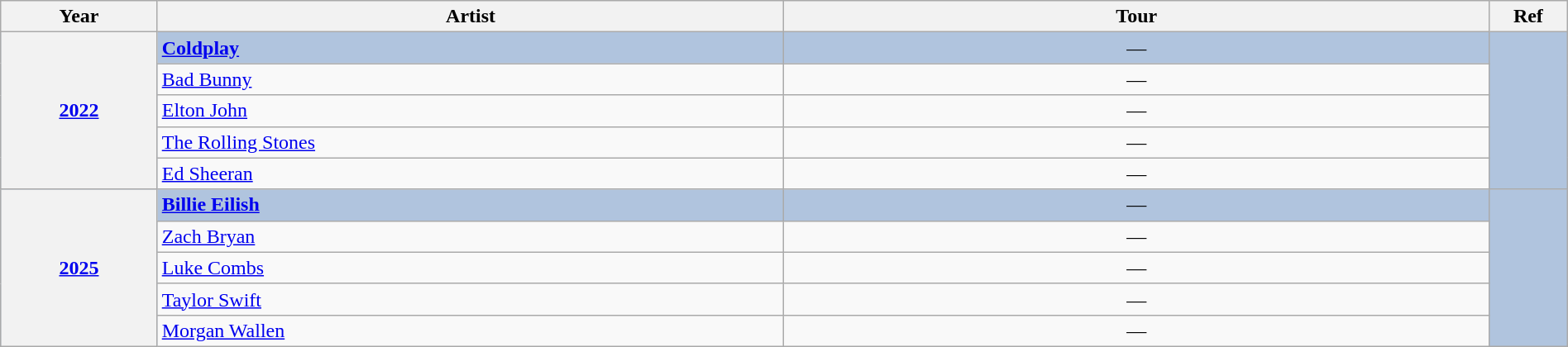<table class="wikitable" width="100%">
<tr>
<th width="10%">Year</th>
<th width="40%">Artist</th>
<th width="45%">Tour</th>
<th width="5%">Ref</th>
</tr>
<tr style="background:#B0C4DE">
<th rowspan="5"><a href='#'>2022<br></a></th>
<td><strong><a href='#'>Coldplay</a></strong></td>
<td align="center">—</td>
<td rowspan="5" align="center"></td>
</tr>
<tr>
<td><a href='#'>Bad Bunny</a></td>
<td align="center">—</td>
</tr>
<tr>
<td><a href='#'>Elton John</a></td>
<td align="center">—</td>
</tr>
<tr>
<td><a href='#'>The Rolling Stones</a></td>
<td align="center">—</td>
</tr>
<tr>
<td><a href='#'>Ed Sheeran</a></td>
<td align="center">—</td>
</tr>
<tr style="background:#B0C4DE">
<th rowspan="5"><a href='#'>2025<br></a></th>
<td><a href='#'><strong>Billie Eilish</strong></a></td>
<td align="center">—</td>
<td rowspan="5" align="center"></td>
</tr>
<tr>
<td><a href='#'>Zach Bryan</a></td>
<td align="center">—</td>
</tr>
<tr>
<td><a href='#'>Luke Combs</a></td>
<td align="center">—</td>
</tr>
<tr>
<td><a href='#'>Taylor Swift</a></td>
<td align="center">—</td>
</tr>
<tr>
<td><a href='#'>Morgan Wallen</a></td>
<td align="center">—</td>
</tr>
</table>
